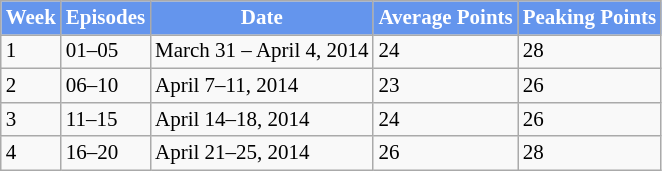<table class="wikitable" style="font-size:14px;">
<tr style="background:cornflowerblue; color:white; text-align:center;">
<td><strong>Week</strong></td>
<td><strong>Episodes</strong></td>
<td><strong>Date</strong></td>
<td><strong>Average Points</strong></td>
<td><strong>Peaking Points</strong></td>
</tr>
<tr>
<td>1</td>
<td>01–05</td>
<td>March 31 – April 4, 2014</td>
<td>24</td>
<td>28</td>
</tr>
<tr>
<td>2</td>
<td>06–10</td>
<td>April 7–11, 2014</td>
<td>23</td>
<td>26</td>
</tr>
<tr>
<td>3</td>
<td>11–15</td>
<td>April 14–18, 2014</td>
<td>24</td>
<td>26</td>
</tr>
<tr>
<td>4</td>
<td>16–20</td>
<td>April 21–25, 2014</td>
<td>26</td>
<td>28</td>
</tr>
</table>
